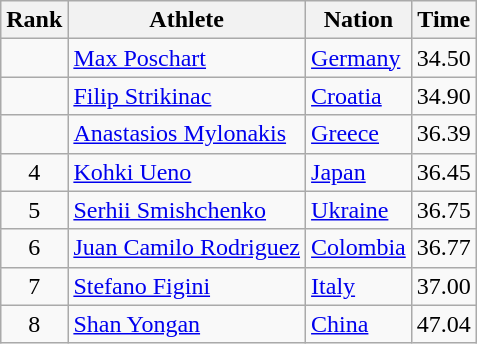<table class="wikitable sortable" style="text-align:center">
<tr>
<th>Rank</th>
<th>Athlete</th>
<th>Nation</th>
<th>Time</th>
</tr>
<tr>
<td></td>
<td align=left><a href='#'>Max Poschart</a></td>
<td align=left> <a href='#'>Germany</a></td>
<td>34.50</td>
</tr>
<tr>
<td></td>
<td align=left><a href='#'>Filip Strikinac</a></td>
<td align=left> <a href='#'>Croatia</a></td>
<td>34.90</td>
</tr>
<tr>
<td></td>
<td align=left><a href='#'>Anastasios Mylonakis</a></td>
<td align=left> <a href='#'>Greece</a></td>
<td>36.39</td>
</tr>
<tr>
<td>4</td>
<td align=left><a href='#'>Kohki Ueno</a></td>
<td align=left> <a href='#'>Japan</a></td>
<td>36.45</td>
</tr>
<tr>
<td>5</td>
<td align=left><a href='#'>Serhii Smishchenko</a></td>
<td align=left> <a href='#'>Ukraine</a></td>
<td>36.75</td>
</tr>
<tr>
<td>6</td>
<td align=left><a href='#'>Juan Camilo Rodriguez</a></td>
<td align=left> <a href='#'>Colombia</a></td>
<td>36.77</td>
</tr>
<tr>
<td>7</td>
<td align=left><a href='#'>Stefano Figini</a></td>
<td align=left> <a href='#'>Italy</a></td>
<td>37.00</td>
</tr>
<tr>
<td>8</td>
<td align=left><a href='#'>Shan Yongan</a></td>
<td align=left> <a href='#'>China</a></td>
<td>47.04</td>
</tr>
</table>
